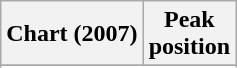<table class="wikitable sortable">
<tr>
<th align="left">Chart (2007)</th>
<th align="center">Peak<br>position</th>
</tr>
<tr>
</tr>
<tr>
</tr>
</table>
